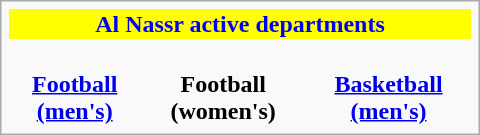<table class="infobox" style="width: 20em; font-size: 95%em;">
<tr style="color:blue; background:yellow; text-align:center;">
<th colspan="3" style="text-align: center">Al Nassr active departments</th>
</tr>
<tr style="text-align: center">
<td><br><strong><a href='#'>Football<br>(men's)</a></strong></td>
<td><br><strong>Football<br>(women's)</strong></td>
<td><br><strong><a href='#'>Basketball<br>(men's)</a></strong></td>
</tr>
</table>
